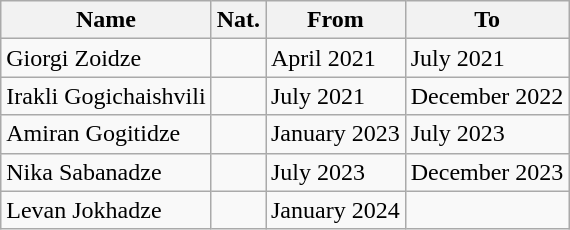<table class="wikitable sortable">
<tr>
<th>Name</th>
<th>Nat.</th>
<th>From</th>
<th>To</th>
</tr>
<tr>
<td>Giorgi Zoidze</td>
<td></td>
<td>April 2021</td>
<td>July 2021</td>
</tr>
<tr>
<td>Irakli Gogichaishvili</td>
<td></td>
<td>July 2021</td>
<td>December 2022</td>
</tr>
<tr>
<td>Amiran Gogitidze</td>
<td></td>
<td>January 2023</td>
<td>July 2023</td>
</tr>
<tr>
<td>Nika Sabanadze</td>
<td></td>
<td>July 2023</td>
<td>December 2023</td>
</tr>
<tr>
<td>Levan Jokhadze</td>
<td></td>
<td>January 2024</td>
<td></td>
</tr>
</table>
